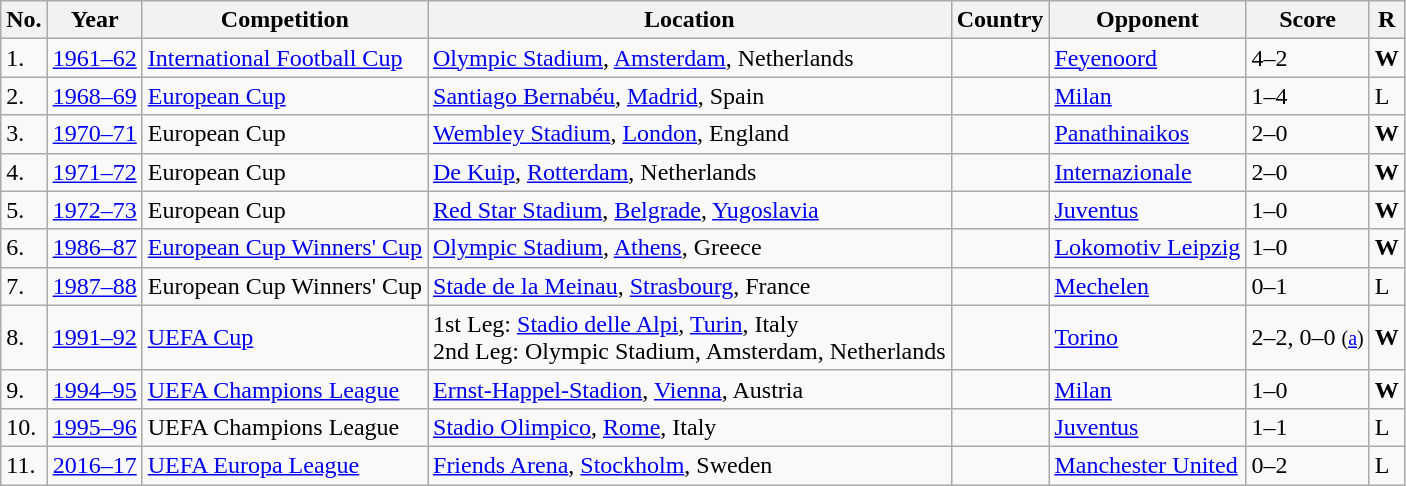<table class="wikitable">
<tr>
<th>No.</th>
<th>Year</th>
<th>Competition</th>
<th>Location</th>
<th>Country</th>
<th>Opponent</th>
<th>Score</th>
<th>R</th>
</tr>
<tr>
<td>1.</td>
<td><a href='#'>1961–62</a></td>
<td><a href='#'>International Football Cup</a></td>
<td><a href='#'>Olympic Stadium</a>, <a href='#'>Amsterdam</a>, Netherlands</td>
<td></td>
<td><a href='#'>Feyenoord</a></td>
<td>4–2</td>
<td><strong>W</strong></td>
</tr>
<tr>
<td>2.</td>
<td><a href='#'>1968–69</a></td>
<td><a href='#'>European Cup</a></td>
<td><a href='#'>Santiago Bernabéu</a>, <a href='#'>Madrid</a>, Spain</td>
<td></td>
<td><a href='#'>Milan</a></td>
<td>1–4</td>
<td>L</td>
</tr>
<tr>
<td>3.</td>
<td><a href='#'>1970–71</a></td>
<td>European Cup</td>
<td><a href='#'>Wembley Stadium</a>, <a href='#'>London</a>, England</td>
<td></td>
<td><a href='#'>Panathinaikos</a></td>
<td>2–0</td>
<td><strong>W</strong></td>
</tr>
<tr>
<td>4.</td>
<td><a href='#'>1971–72</a></td>
<td>European Cup</td>
<td><a href='#'>De Kuip</a>, <a href='#'>Rotterdam</a>, Netherlands</td>
<td></td>
<td><a href='#'>Internazionale</a></td>
<td>2–0</td>
<td><strong>W</strong></td>
</tr>
<tr>
<td>5.</td>
<td><a href='#'>1972–73</a></td>
<td>European Cup</td>
<td><a href='#'>Red Star Stadium</a>, <a href='#'>Belgrade</a>, <a href='#'>Yugoslavia</a></td>
<td></td>
<td><a href='#'>Juventus</a></td>
<td>1–0</td>
<td><strong>W</strong></td>
</tr>
<tr>
<td>6.</td>
<td><a href='#'>1986–87</a></td>
<td><a href='#'>European Cup Winners' Cup</a></td>
<td><a href='#'>Olympic Stadium</a>, <a href='#'>Athens</a>, Greece</td>
<td></td>
<td><a href='#'>Lokomotiv Leipzig</a></td>
<td>1–0</td>
<td><strong>W</strong></td>
</tr>
<tr>
<td>7.</td>
<td><a href='#'>1987–88</a></td>
<td>European Cup Winners' Cup</td>
<td><a href='#'>Stade de la Meinau</a>, <a href='#'>Strasbourg</a>, France</td>
<td></td>
<td><a href='#'>Mechelen</a></td>
<td>0–1</td>
<td>L</td>
</tr>
<tr>
<td>8.</td>
<td><a href='#'>1991–92</a></td>
<td><a href='#'>UEFA Cup</a></td>
<td>1st Leg: <a href='#'>Stadio delle Alpi</a>, <a href='#'>Turin</a>, Italy<br>2nd Leg: Olympic Stadium, Amsterdam, Netherlands</td>
<td></td>
<td><a href='#'>Torino</a></td>
<td>2–2, 0–0 <small>(<a href='#'>a</a>)</small></td>
<td><strong>W</strong></td>
</tr>
<tr>
<td>9.</td>
<td><a href='#'>1994–95</a></td>
<td><a href='#'>UEFA Champions League</a></td>
<td><a href='#'>Ernst-Happel-Stadion</a>, <a href='#'>Vienna</a>, Austria</td>
<td></td>
<td><a href='#'>Milan</a></td>
<td>1–0</td>
<td><strong>W</strong></td>
</tr>
<tr>
<td>10.</td>
<td><a href='#'>1995–96</a></td>
<td>UEFA Champions League</td>
<td><a href='#'>Stadio Olimpico</a>, <a href='#'>Rome</a>, Italy</td>
<td></td>
<td><a href='#'>Juventus</a></td>
<td>1–1 <small></small></td>
<td>L</td>
</tr>
<tr>
<td>11.</td>
<td><a href='#'>2016–17</a></td>
<td><a href='#'>UEFA Europa League</a></td>
<td><a href='#'>Friends Arena</a>, <a href='#'>Stockholm</a>, Sweden</td>
<td></td>
<td><a href='#'>Manchester United</a></td>
<td>0–2</td>
<td>L</td>
</tr>
</table>
